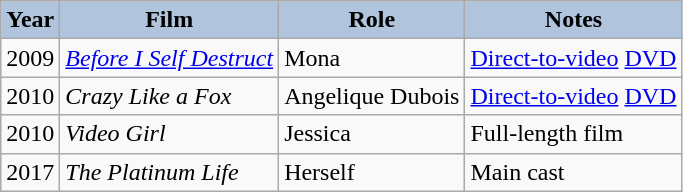<table class="wikitable">
<tr style="text-align:center;">
<th style="background:#B0C4DE;">Year</th>
<th style="background:#B0C4DE;">Film</th>
<th style="background:#B0C4DE;">Role</th>
<th style="background:#B0C4DE;">Notes</th>
</tr>
<tr>
<td>2009</td>
<td><em><a href='#'>Before I Self Destruct</a></em></td>
<td>Mona</td>
<td><a href='#'>Direct-to-video</a> <a href='#'>DVD</a></td>
</tr>
<tr>
<td>2010</td>
<td><em>Crazy Like a Fox</em></td>
<td>Angelique Dubois</td>
<td><a href='#'>Direct-to-video</a> <a href='#'>DVD</a></td>
</tr>
<tr>
<td>2010</td>
<td><em>Video Girl</em></td>
<td>Jessica</td>
<td>Full-length film</td>
</tr>
<tr>
<td>2017</td>
<td><em>The Platinum Life</em></td>
<td>Herself</td>
<td>Main cast</td>
</tr>
</table>
